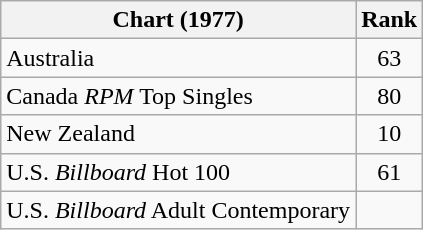<table class="wikitable sortable">
<tr>
<th align="left">Chart (1977)</th>
<th style="text-align:center;">Rank</th>
</tr>
<tr>
<td>Australia</td>
<td style="text-align:center;">63</td>
</tr>
<tr>
<td>Canada <em>RPM</em> Top Singles</td>
<td style="text-align:center;">80</td>
</tr>
<tr>
<td>New Zealand</td>
<td style="text-align:center;">10</td>
</tr>
<tr>
<td>U.S. <em>Billboard</em> Hot 100</td>
<td style="text-align:center;">61</td>
</tr>
<tr>
<td>U.S. <em>Billboard</em> Adult Contemporary</td>
<td></td>
</tr>
</table>
